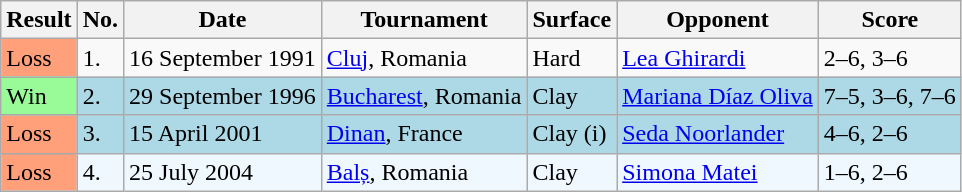<table class="sortable wikitable">
<tr>
<th>Result</th>
<th>No.</th>
<th>Date</th>
<th>Tournament</th>
<th>Surface</th>
<th>Opponent</th>
<th>Score</th>
</tr>
<tr>
<td style="background:#ffa07a;">Loss</td>
<td>1.</td>
<td>16 September 1991</td>
<td><a href='#'>Cluj</a>, Romania</td>
<td>Hard</td>
<td> <a href='#'>Lea Ghirardi</a></td>
<td>2–6, 3–6</td>
</tr>
<tr bgcolor="lightblue">
<td style="background:#98fb98;">Win</td>
<td>2.</td>
<td>29 September 1996</td>
<td><a href='#'>Bucharest</a>, Romania</td>
<td>Clay</td>
<td> <a href='#'>Mariana Díaz Oliva</a></td>
<td>7–5, 3–6, 7–6</td>
</tr>
<tr bgcolor="lightblue">
<td style="background:#ffa07a;">Loss</td>
<td>3.</td>
<td>15 April 2001</td>
<td><a href='#'>Dinan</a>, France</td>
<td>Clay (i)</td>
<td> <a href='#'>Seda Noorlander</a></td>
<td>4–6, 2–6</td>
</tr>
<tr bgcolor="#f0f8ff">
<td style="background:#ffa07a;">Loss</td>
<td>4.</td>
<td>25 July 2004</td>
<td><a href='#'>Balș</a>, Romania</td>
<td>Clay</td>
<td> <a href='#'>Simona Matei</a></td>
<td>1–6, 2–6</td>
</tr>
</table>
